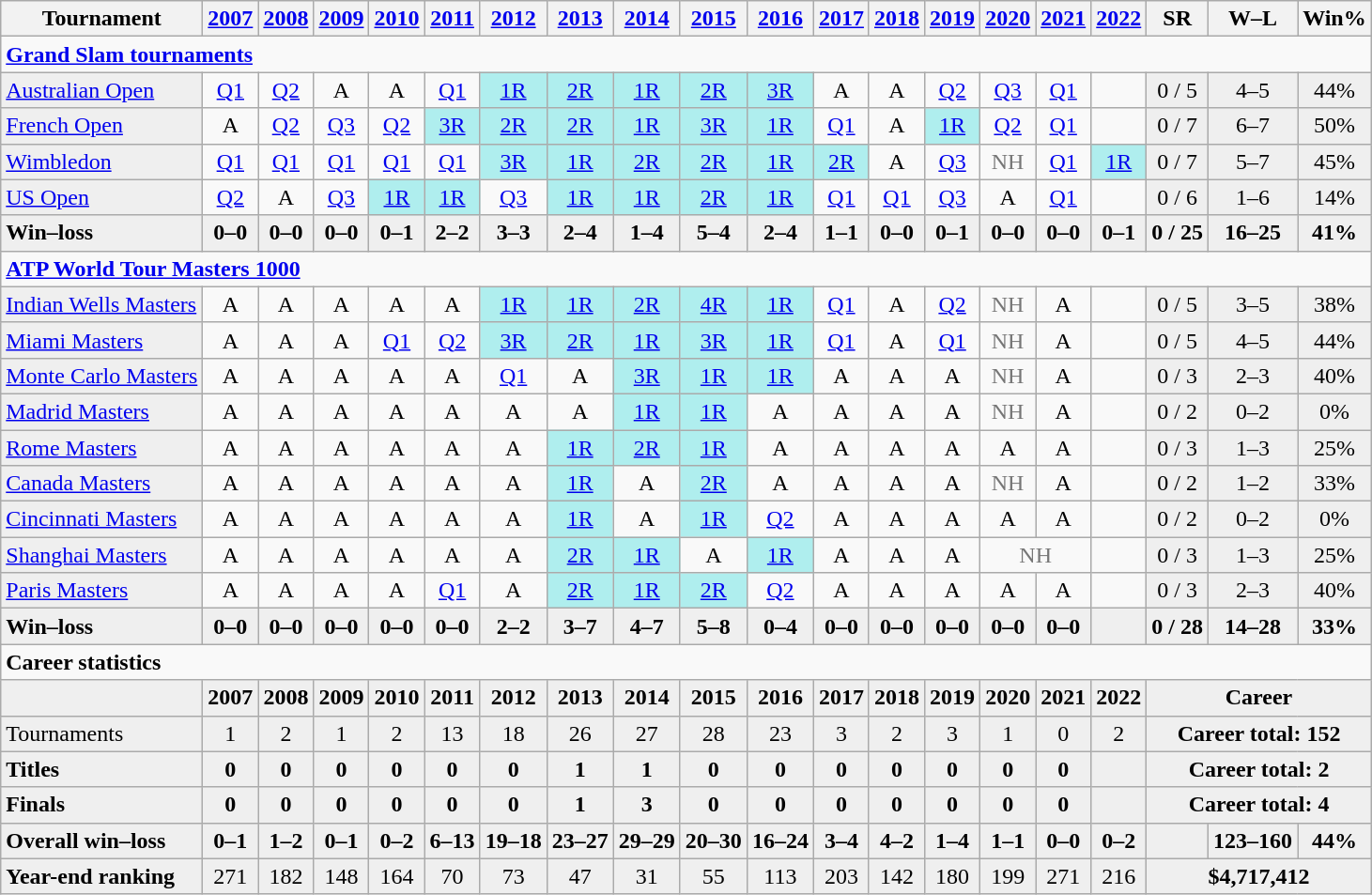<table class=wikitable style=text-align:center;>
<tr>
<th>Tournament</th>
<th><a href='#'>2007</a></th>
<th><a href='#'>2008</a></th>
<th><a href='#'>2009</a></th>
<th><a href='#'>2010</a></th>
<th><a href='#'>2011</a></th>
<th><a href='#'>2012</a></th>
<th><a href='#'>2013</a></th>
<th><a href='#'>2014</a></th>
<th><a href='#'>2015</a></th>
<th><a href='#'>2016</a></th>
<th><a href='#'>2017</a></th>
<th><a href='#'>2018</a></th>
<th><a href='#'>2019</a></th>
<th><a href='#'>2020</a></th>
<th><a href='#'>2021</a></th>
<th><a href='#'>2022</a></th>
<th>SR</th>
<th>W–L</th>
<th>Win%</th>
</tr>
<tr>
<td colspan="20" align="left"><strong><a href='#'>Grand Slam tournaments</a></strong></td>
</tr>
<tr>
<td bgcolor=efefef align=left><a href='#'>Australian Open</a></td>
<td><a href='#'>Q1</a></td>
<td><a href='#'>Q2</a></td>
<td>A</td>
<td>A</td>
<td><a href='#'>Q1</a></td>
<td bgcolor=afeeee><a href='#'>1R</a></td>
<td bgcolor=afeeee><a href='#'>2R</a></td>
<td bgcolor=afeeee><a href='#'>1R</a></td>
<td bgcolor=afeeee><a href='#'>2R</a></td>
<td bgcolor=afeeee><a href='#'>3R</a></td>
<td>A</td>
<td>A</td>
<td><a href='#'>Q2</a></td>
<td><a href='#'>Q3</a></td>
<td><a href='#'>Q1</a></td>
<td></td>
<td bgcolor=efefef>0 / 5</td>
<td bgcolor=efefef>4–5</td>
<td bgcolor=efefef>44%</td>
</tr>
<tr>
<td bgcolor=efefef align=left><a href='#'>French Open</a></td>
<td>A</td>
<td><a href='#'>Q2</a></td>
<td><a href='#'>Q3</a></td>
<td><a href='#'>Q2</a></td>
<td bgcolor=afeeee><a href='#'>3R</a></td>
<td bgcolor=afeeee><a href='#'>2R</a></td>
<td bgcolor=afeeee><a href='#'>2R</a></td>
<td bgcolor=afeeee><a href='#'>1R</a></td>
<td bgcolor=afeeee><a href='#'>3R</a></td>
<td bgcolor=afeeee><a href='#'>1R</a></td>
<td><a href='#'>Q1</a></td>
<td>A</td>
<td bgcolor=afeeee><a href='#'>1R</a></td>
<td><a href='#'>Q2</a></td>
<td><a href='#'>Q1</a></td>
<td></td>
<td bgcolor=efefef>0 / 7</td>
<td bgcolor=efefef>6–7</td>
<td bgcolor=efefef>50%</td>
</tr>
<tr>
<td bgcolor=efefef align=left><a href='#'>Wimbledon</a></td>
<td><a href='#'>Q1</a></td>
<td><a href='#'>Q1</a></td>
<td><a href='#'>Q1</a></td>
<td><a href='#'>Q1</a></td>
<td><a href='#'>Q1</a></td>
<td bgcolor=afeeee><a href='#'>3R</a></td>
<td bgcolor=afeeee><a href='#'>1R</a></td>
<td bgcolor=afeeee><a href='#'>2R</a></td>
<td bgcolor=afeeee><a href='#'>2R</a></td>
<td bgcolor=afeeee><a href='#'>1R</a></td>
<td bgcolor=afeeee><a href='#'>2R</a></td>
<td>A</td>
<td><a href='#'>Q3</a></td>
<td style=color:#767676>NH</td>
<td><a href='#'>Q1</a></td>
<td bgcolor=afeeee><a href='#'>1R</a></td>
<td bgcolor=efefef>0 / 7</td>
<td bgcolor=efefef>5–7</td>
<td bgcolor=efefef>45%</td>
</tr>
<tr>
<td bgcolor=efefef align=left><a href='#'>US Open</a></td>
<td><a href='#'>Q2</a></td>
<td>A</td>
<td><a href='#'>Q3</a></td>
<td bgcolor=afeeee><a href='#'>1R</a></td>
<td bgcolor=afeeee><a href='#'>1R</a></td>
<td><a href='#'>Q3</a></td>
<td bgcolor=afeeee><a href='#'>1R</a></td>
<td bgcolor=afeeee><a href='#'>1R</a></td>
<td bgcolor=afeeee><a href='#'>2R</a></td>
<td bgcolor=afeeee><a href='#'>1R</a></td>
<td><a href='#'>Q1</a></td>
<td><a href='#'>Q1</a></td>
<td><a href='#'>Q3</a></td>
<td>A</td>
<td><a href='#'>Q1</a></td>
<td></td>
<td bgcolor=efefef>0 / 6</td>
<td bgcolor=efefef>1–6</td>
<td bgcolor=efefef>14%</td>
</tr>
<tr style=background:#efefef;font-weight:bold>
<td style=text-align:left>Win–loss</td>
<td>0–0</td>
<td>0–0</td>
<td>0–0</td>
<td>0–1</td>
<td>2–2</td>
<td>3–3</td>
<td>2–4</td>
<td>1–4</td>
<td>5–4</td>
<td>2–4</td>
<td>1–1</td>
<td>0–0</td>
<td>0–1</td>
<td>0–0</td>
<td>0–0</td>
<td>0–1</td>
<td>0 / 25</td>
<td>16–25</td>
<td>41%</td>
</tr>
<tr>
<td colspan="20" align="left"><strong><a href='#'>ATP World Tour Masters 1000</a></strong></td>
</tr>
<tr>
<td bgcolor=efefef align=left><a href='#'>Indian Wells Masters</a></td>
<td>A</td>
<td>A</td>
<td>A</td>
<td>A</td>
<td>A</td>
<td bgcolor=afeeee><a href='#'>1R</a></td>
<td bgcolor=afeeee><a href='#'>1R</a></td>
<td bgcolor=afeeee><a href='#'>2R</a></td>
<td bgcolor=afeeee><a href='#'>4R</a></td>
<td bgcolor=afeeee><a href='#'>1R</a></td>
<td><a href='#'>Q1</a></td>
<td>A</td>
<td><a href='#'>Q2</a></td>
<td style="color:#767676">NH</td>
<td>A</td>
<td></td>
<td bgcolor=efefef>0 / 5</td>
<td bgcolor=efefef>3–5</td>
<td bgcolor=efefef>38%</td>
</tr>
<tr>
<td bgcolor=efefef align=left><a href='#'>Miami Masters</a></td>
<td>A</td>
<td>A</td>
<td>A</td>
<td><a href='#'>Q1</a></td>
<td><a href='#'>Q2</a></td>
<td bgcolor=afeeee><a href='#'>3R</a></td>
<td bgcolor=afeeee><a href='#'>2R</a></td>
<td bgcolor=afeeee><a href='#'>1R</a></td>
<td bgcolor=afeeee><a href='#'>3R</a></td>
<td bgcolor=afeeee><a href='#'>1R</a></td>
<td><a href='#'>Q1</a></td>
<td>A</td>
<td><a href='#'>Q1</a></td>
<td style=color:#767676>NH</td>
<td>A</td>
<td></td>
<td bgcolor=efefef>0 / 5</td>
<td bgcolor=efefef>4–5</td>
<td bgcolor=efefef>44%</td>
</tr>
<tr>
<td bgcolor=efefef align=left><a href='#'>Monte Carlo Masters</a></td>
<td>A</td>
<td>A</td>
<td>A</td>
<td>A</td>
<td>A</td>
<td><a href='#'>Q1</a></td>
<td>A</td>
<td bgcolor=afeeee><a href='#'>3R</a></td>
<td bgcolor=afeeee><a href='#'>1R</a></td>
<td bgcolor=afeeee><a href='#'>1R</a></td>
<td>A</td>
<td>A</td>
<td>A</td>
<td style=color:#767676>NH</td>
<td>A</td>
<td></td>
<td bgcolor=efefef>0 / 3</td>
<td bgcolor=efefef>2–3</td>
<td bgcolor=efefef>40%</td>
</tr>
<tr>
<td bgcolor=efefef align=left><a href='#'>Madrid Masters</a></td>
<td>A</td>
<td>A</td>
<td>A</td>
<td>A</td>
<td>A</td>
<td>A</td>
<td>A</td>
<td bgcolor=afeeee><a href='#'>1R</a></td>
<td bgcolor=afeeee><a href='#'>1R</a></td>
<td>A</td>
<td>A</td>
<td>A</td>
<td>A</td>
<td style=color:#767676>NH</td>
<td>A</td>
<td></td>
<td bgcolor=efefef>0 / 2</td>
<td bgcolor=efefef>0–2</td>
<td bgcolor=efefef>0%</td>
</tr>
<tr>
<td bgcolor=efefef align=left><a href='#'>Rome Masters</a></td>
<td>A</td>
<td>A</td>
<td>A</td>
<td>A</td>
<td>A</td>
<td>A</td>
<td bgcolor=afeeee><a href='#'>1R</a></td>
<td bgcolor=afeeee><a href='#'>2R</a></td>
<td bgcolor=afeeee><a href='#'>1R</a></td>
<td>A</td>
<td>A</td>
<td>A</td>
<td>A</td>
<td>A</td>
<td>A</td>
<td></td>
<td bgcolor=efefef>0 / 3</td>
<td bgcolor=efefef>1–3</td>
<td bgcolor=efefef>25%</td>
</tr>
<tr>
<td bgcolor=efefef align=left><a href='#'>Canada Masters</a></td>
<td>A</td>
<td>A</td>
<td>A</td>
<td>A</td>
<td>A</td>
<td>A</td>
<td bgcolor=afeeee><a href='#'>1R</a></td>
<td>A</td>
<td bgcolor=afeeee><a href='#'>2R</a></td>
<td>A</td>
<td>A</td>
<td>A</td>
<td>A</td>
<td style=color:#767676>NH</td>
<td>A</td>
<td></td>
<td bgcolor=efefef>0 / 2</td>
<td bgcolor=efefef>1–2</td>
<td bgcolor=efefef>33%</td>
</tr>
<tr>
<td bgcolor=efefef align=left><a href='#'>Cincinnati Masters</a></td>
<td>A</td>
<td>A</td>
<td>A</td>
<td>A</td>
<td>A</td>
<td>A</td>
<td bgcolor=afeeee><a href='#'>1R</a></td>
<td>A</td>
<td bgcolor=afeeee><a href='#'>1R</a></td>
<td><a href='#'>Q2</a></td>
<td>A</td>
<td>A</td>
<td>A</td>
<td>A</td>
<td>A</td>
<td></td>
<td bgcolor=efefef>0 / 2</td>
<td bgcolor=efefef>0–2</td>
<td bgcolor=efefef>0%</td>
</tr>
<tr>
<td bgcolor=efefef align=left><a href='#'>Shanghai Masters</a></td>
<td>A</td>
<td>A</td>
<td>A</td>
<td>A</td>
<td>A</td>
<td>A</td>
<td bgcolor=afeeee><a href='#'>2R</a></td>
<td bgcolor=afeeee><a href='#'>1R</a></td>
<td>A</td>
<td bgcolor=afeeee><a href='#'>1R</a></td>
<td>A</td>
<td>A</td>
<td>A</td>
<td colspan="2" style="color:#767676">NH</td>
<td></td>
<td bgcolor=efefef>0 / 3</td>
<td bgcolor=efefef>1–3</td>
<td bgcolor=efefef>25%</td>
</tr>
<tr>
<td bgcolor=efefef align=left><a href='#'>Paris Masters</a></td>
<td>A</td>
<td>A</td>
<td>A</td>
<td>A</td>
<td><a href='#'>Q1</a></td>
<td>A</td>
<td bgcolor=afeeee><a href='#'>2R</a></td>
<td bgcolor=afeeee><a href='#'>1R</a></td>
<td bgcolor=afeeee><a href='#'>2R</a></td>
<td><a href='#'>Q2</a></td>
<td>A</td>
<td>A</td>
<td>A</td>
<td>A</td>
<td>A</td>
<td></td>
<td bgcolor=efefef>0 / 3</td>
<td bgcolor=efefef>2–3</td>
<td bgcolor=efefef>40%</td>
</tr>
<tr style=background:#efefef;font-weight:bold>
<td style=text-align:left>Win–loss</td>
<td>0–0</td>
<td>0–0</td>
<td>0–0</td>
<td>0–0</td>
<td>0–0</td>
<td>2–2</td>
<td>3–7</td>
<td>4–7</td>
<td>5–8</td>
<td>0–4</td>
<td>0–0</td>
<td>0–0</td>
<td>0–0</td>
<td>0–0</td>
<td>0–0</td>
<td></td>
<td>0 / 28</td>
<td>14–28</td>
<td>33%</td>
</tr>
<tr>
<td colspan="20" align="left"><strong>Career statistics</strong></td>
</tr>
<tr style=background:#efefef;font-weight:bold>
<td></td>
<td>2007</td>
<td>2008</td>
<td>2009</td>
<td>2010</td>
<td>2011</td>
<td>2012</td>
<td>2013</td>
<td>2014</td>
<td>2015</td>
<td>2016</td>
<td>2017</td>
<td>2018</td>
<td>2019</td>
<td>2020</td>
<td>2021</td>
<td>2022</td>
<td colspan="3">Career</td>
</tr>
<tr bgcolor=efefef>
<td align=left>Tournaments</td>
<td>1</td>
<td>2</td>
<td>1</td>
<td>2</td>
<td>13</td>
<td>18</td>
<td>26</td>
<td>27</td>
<td>28</td>
<td>23</td>
<td>3</td>
<td>2</td>
<td>3</td>
<td>1</td>
<td>0</td>
<td>2</td>
<td colspan=3><strong>Career total: 152</strong></td>
</tr>
<tr style=background:#efefef;font-weight:bold>
<td style=text-align:left>Titles</td>
<td>0</td>
<td>0</td>
<td>0</td>
<td>0</td>
<td>0</td>
<td>0</td>
<td>1</td>
<td>1</td>
<td>0</td>
<td>0</td>
<td>0</td>
<td>0</td>
<td>0</td>
<td>0</td>
<td>0</td>
<td></td>
<td colspan=3>Career total: 2</td>
</tr>
<tr style=background:#efefef;font-weight:bold>
<td style=text-align:left>Finals</td>
<td>0</td>
<td>0</td>
<td>0</td>
<td>0</td>
<td>0</td>
<td>0</td>
<td>1</td>
<td>3</td>
<td>0</td>
<td>0</td>
<td>0</td>
<td>0</td>
<td>0</td>
<td>0</td>
<td>0</td>
<td></td>
<td colspan=3>Career total: 4</td>
</tr>
<tr style=font-weight:bold;background:#efefef>
<td style=text-align:left>Overall win–loss</td>
<td>0–1</td>
<td>1–2</td>
<td>0–1</td>
<td>0–2</td>
<td>6–13</td>
<td>19–18</td>
<td>23–27</td>
<td>29–29</td>
<td>20–30</td>
<td>16–24</td>
<td>3–4</td>
<td>4–2</td>
<td>1–4</td>
<td>1–1</td>
<td>0–0</td>
<td>0–2</td>
<td></td>
<td>123–160</td>
<td>44%</td>
</tr>
<tr bgcolor=efefef>
<td style=text-align:left><strong>Year-end ranking</strong></td>
<td>271</td>
<td>182</td>
<td>148</td>
<td>164</td>
<td>70</td>
<td>73</td>
<td>47</td>
<td>31</td>
<td>55</td>
<td>113</td>
<td>203</td>
<td>142</td>
<td>180</td>
<td>199</td>
<td>271</td>
<td>216</td>
<td colspan=3><strong>$4,717,412</strong></td>
</tr>
</table>
